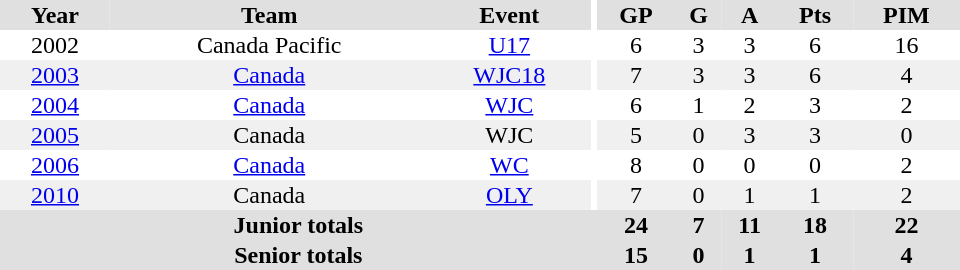<table border="0" cellpadding="1" cellspacing="0" ID="Table3" style="text-align:center; width:40em">
<tr bgcolor="#e0e0e0">
<th>Year</th>
<th>Team</th>
<th>Event</th>
<th rowspan="102" bgcolor="#ffffff"></th>
<th>GP</th>
<th>G</th>
<th>A</th>
<th>Pts</th>
<th>PIM</th>
</tr>
<tr>
<td 2002 World U-17 Hockey Challenge>2002</td>
<td>Canada Pacific</td>
<td><a href='#'>U17</a></td>
<td>6</td>
<td>3</td>
<td>3</td>
<td>6</td>
<td>16</td>
</tr>
<tr bgcolor="#f0f0f0">
<td><a href='#'>2003</a></td>
<td><a href='#'>Canada</a></td>
<td><a href='#'>WJC18</a></td>
<td>7</td>
<td>3</td>
<td>3</td>
<td>6</td>
<td>4</td>
</tr>
<tr>
<td><a href='#'>2004</a></td>
<td><a href='#'>Canada</a></td>
<td><a href='#'>WJC</a></td>
<td>6</td>
<td>1</td>
<td>2</td>
<td>3</td>
<td>2</td>
</tr>
<tr bgcolor="#f0f0f0">
<td><a href='#'>2005</a></td>
<td>Canada</td>
<td>WJC</td>
<td>5</td>
<td>0</td>
<td>3</td>
<td>3</td>
<td>0</td>
</tr>
<tr>
<td><a href='#'>2006</a></td>
<td><a href='#'>Canada</a></td>
<td><a href='#'>WC</a></td>
<td>8</td>
<td>0</td>
<td>0</td>
<td>0</td>
<td>2</td>
</tr>
<tr bgcolor="#f0f0f0">
<td><a href='#'>2010</a></td>
<td>Canada</td>
<td><a href='#'>OLY</a></td>
<td>7</td>
<td>0</td>
<td>1</td>
<td>1</td>
<td>2</td>
</tr>
<tr bgcolor="#e0e0e0">
<th colspan=4>Junior totals</th>
<th>24</th>
<th>7</th>
<th>11</th>
<th>18</th>
<th>22</th>
</tr>
<tr bgcolor="#e0e0e0">
<th colspan=4>Senior totals</th>
<th>15</th>
<th>0</th>
<th>1</th>
<th>1</th>
<th>4</th>
</tr>
</table>
